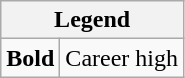<table class="wikitable mw-collapsible mw-collapsed">
<tr>
<th colspan="2">Legend</th>
</tr>
<tr>
<td><strong>Bold</strong></td>
<td>Career high</td>
</tr>
</table>
